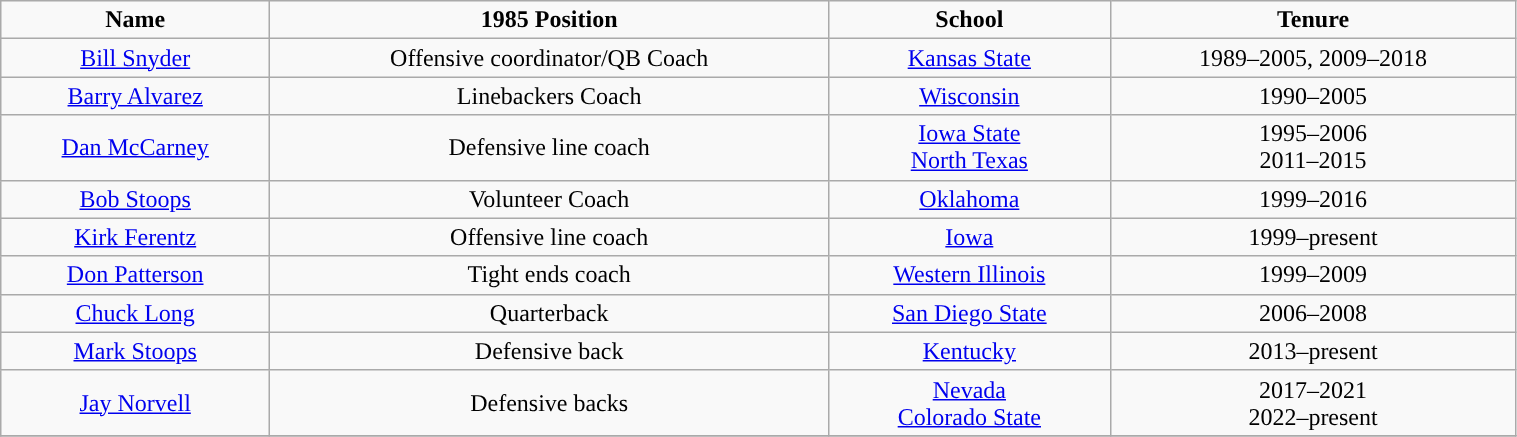<table class="wikitable" width="80%">
<tr align="center">
<td><strong>Name</strong></td>
<td><strong>1985 Position</strong></td>
<td><strong>School</strong></td>
<td><strong>Tenure</strong></td>
</tr>
<tr align="center" bgcolor="">
<td><a href='#'>Bill Snyder</a></td>
<td>Offensive coordinator/QB Coach</td>
<td><a href='#'>Kansas State</a></td>
<td>1989–2005, 2009–2018</td>
</tr>
<tr align="center" bgcolor="">
<td><a href='#'>Barry Alvarez</a></td>
<td>Linebackers Coach</td>
<td><a href='#'>Wisconsin</a></td>
<td>1990–2005</td>
</tr>
<tr align="center" bgcolor="">
<td><a href='#'>Dan McCarney</a></td>
<td>Defensive line coach</td>
<td><a href='#'>Iowa State</a><br><a href='#'>North Texas</a></td>
<td>1995–2006<br>2011–2015</td>
</tr>
<tr align="center" bgcolor="">
<td><a href='#'>Bob Stoops</a></td>
<td>Volunteer Coach</td>
<td><a href='#'>Oklahoma</a></td>
<td>1999–2016</td>
</tr>
<tr align="center" bgcolor=>
<td><a href='#'>Kirk Ferentz</a></td>
<td>Offensive line coach</td>
<td><a href='#'>Iowa</a></td>
<td>1999–present</td>
</tr>
<tr align="center" bgcolor=>
<td><a href='#'>Don Patterson</a></td>
<td>Tight ends coach</td>
<td><a href='#'>Western Illinois</a></td>
<td>1999–2009</td>
</tr>
<tr align="center" bgcolor=>
<td><a href='#'>Chuck Long</a></td>
<td>Quarterback</td>
<td><a href='#'>San Diego State</a></td>
<td>2006–2008</td>
</tr>
<tr align="center" bgcolor="">
<td><a href='#'>Mark Stoops</a></td>
<td>Defensive back</td>
<td><a href='#'>Kentucky</a></td>
<td>2013–present</td>
</tr>
<tr align="center" bgcolor=>
<td><a href='#'>Jay Norvell</a></td>
<td>Defensive backs</td>
<td><a href='#'>Nevada</a><br><a href='#'>Colorado State</a></td>
<td>2017–2021<br>2022–present</td>
</tr>
<tr align="center" bgcolor="">
</tr>
</table>
